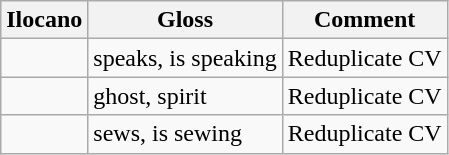<table class="wikitable">
<tr>
<th>Ilocano</th>
<th>Gloss</th>
<th>Comment</th>
</tr>
<tr>
<td></td>
<td>speaks, is speaking</td>
<td>Reduplicate CV</td>
</tr>
<tr>
<td></td>
<td>ghost, spirit</td>
<td>Reduplicate CV</td>
</tr>
<tr>
<td></td>
<td>sews, is sewing</td>
<td>Reduplicate CV</td>
</tr>
</table>
